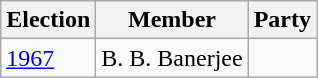<table class="wikitable sortable">
<tr>
<th>Election</th>
<th>Member</th>
<th colspan=2>Party</th>
</tr>
<tr>
<td><a href='#'>1967</a></td>
<td>B. B. Banerjee</td>
<td></td>
</tr>
</table>
